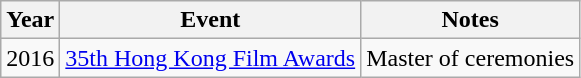<table class="wikitable sortable">
<tr>
<th>Year</th>
<th>Event</th>
<th class="unsortable">Notes</th>
</tr>
<tr>
<td>2016</td>
<td><a href='#'>35th Hong Kong Film Awards</a></td>
<td>Master of ceremonies</td>
</tr>
</table>
